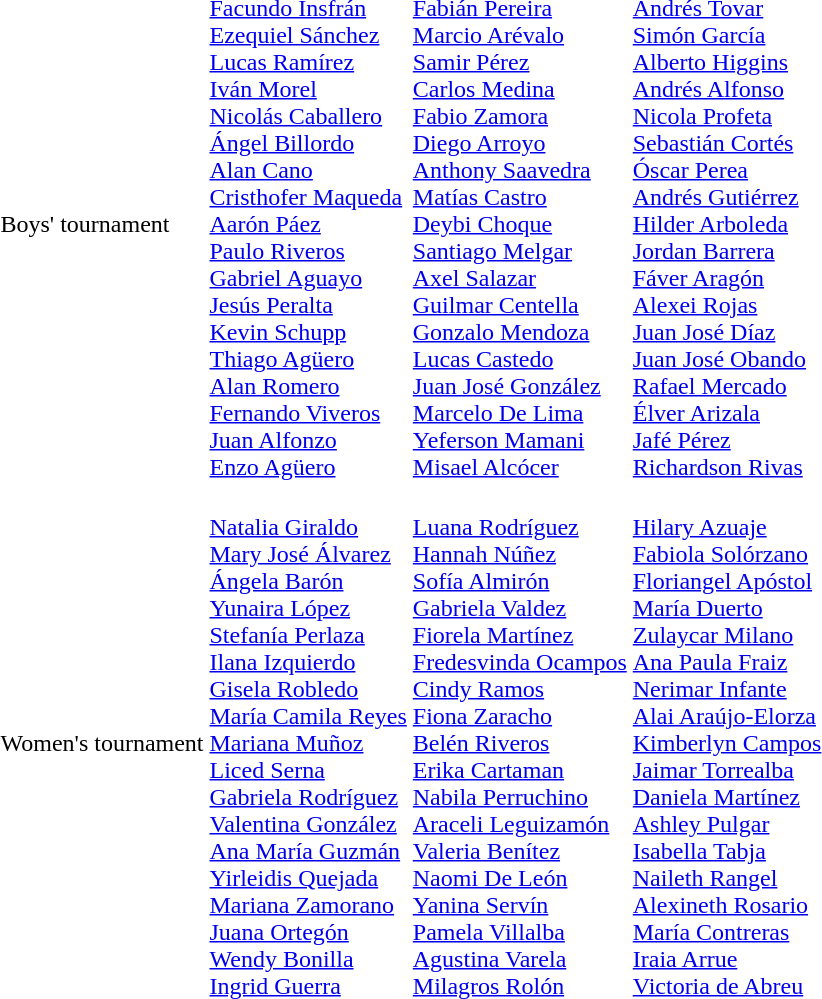<table>
<tr>
<td>Boys' tournament</td>
<td><br><a href='#'>Facundo Insfrán</a><br><a href='#'>Ezequiel Sánchez</a><br><a href='#'>Lucas Ramírez</a><br><a href='#'>Iván Morel</a><br><a href='#'>Nicolás Caballero</a><br><a href='#'>Ángel Billordo</a><br><a href='#'>Alan Cano</a><br><a href='#'>Cristhofer Maqueda</a><br><a href='#'>Aarón Páez</a><br><a href='#'>Paulo Riveros</a><br><a href='#'>Gabriel Aguayo</a><br><a href='#'>Jesús Peralta</a><br><a href='#'>Kevin Schupp</a><br><a href='#'>Thiago Agüero</a><br><a href='#'>Alan Romero</a><br><a href='#'>Fernando Viveros</a><br><a href='#'>Juan Alfonzo</a><br><a href='#'>Enzo Agüero</a></td>
<td><br><a href='#'>Fabián Pereira</a><br><a href='#'>Marcio Arévalo</a><br><a href='#'>Samir Pérez</a><br><a href='#'>Carlos Medina</a><br><a href='#'>Fabio Zamora</a><br><a href='#'>Diego Arroyo</a><br><a href='#'>Anthony Saavedra</a><br><a href='#'>Matías Castro</a><br><a href='#'>Deybi Choque</a><br><a href='#'>Santiago Melgar</a><br><a href='#'>Axel Salazar</a><br><a href='#'>Guilmar Centella</a><br><a href='#'>Gonzalo Mendoza</a><br><a href='#'>Lucas Castedo</a><br><a href='#'>Juan José González</a><br><a href='#'>Marcelo De Lima</a><br><a href='#'>Yeferson Mamani</a><br><a href='#'>Misael Alcócer</a></td>
<td><br><a href='#'>Andrés Tovar</a><br><a href='#'>Simón García</a><br><a href='#'>Alberto Higgins</a><br><a href='#'>Andrés Alfonso</a><br><a href='#'>Nicola Profeta</a><br><a href='#'>Sebastián Cortés</a><br><a href='#'>Óscar Perea</a><br><a href='#'>Andrés Gutiérrez</a><br><a href='#'>Hilder Arboleda</a><br><a href='#'>Jordan Barrera</a><br><a href='#'>Fáver Aragón</a><br><a href='#'>Alexei Rojas</a><br><a href='#'>Juan José Díaz</a><br><a href='#'>Juan José Obando</a><br><a href='#'>Rafael Mercado</a><br><a href='#'>Élver Arizala</a><br><a href='#'>Jafé Pérez</a><br><a href='#'>Richardson Rivas</a></td>
</tr>
<tr>
<td>Women's tournament</td>
<td><br><a href='#'>Natalia Giraldo</a><br><a href='#'>Mary José Álvarez</a><br><a href='#'>Ángela Barón</a><br><a href='#'>Yunaira López</a><br><a href='#'>Stefanía Perlaza</a><br><a href='#'>Ilana Izquierdo</a><br><a href='#'>Gisela Robledo</a><br><a href='#'>María Camila Reyes</a><br><a href='#'>Mariana Muñoz</a><br><a href='#'>Liced Serna</a><br><a href='#'>Gabriela Rodríguez</a><br><a href='#'>Valentina González</a><br><a href='#'>Ana María Guzmán</a><br><a href='#'>Yirleidis Quejada</a><br><a href='#'>Mariana Zamorano</a><br><a href='#'>Juana Ortegón</a><br><a href='#'>Wendy Bonilla</a><br><a href='#'>Ingrid Guerra</a></td>
<td><br><a href='#'>Luana Rodríguez</a><br><a href='#'>Hannah Núñez</a><br><a href='#'>Sofía Almirón</a><br><a href='#'>Gabriela Valdez</a><br><a href='#'>Fiorela Martínez</a><br><a href='#'>Fredesvinda Ocampos</a><br><a href='#'>Cindy Ramos</a><br><a href='#'>Fiona Zaracho</a><br><a href='#'>Belén Riveros</a><br><a href='#'>Erika Cartaman</a><br><a href='#'>Nabila Perruchino</a><br><a href='#'>Araceli Leguizamón</a><br><a href='#'>Valeria Benítez</a><br><a href='#'>Naomi De León</a><br><a href='#'>Yanina Servín</a><br><a href='#'>Pamela Villalba</a><br><a href='#'>Agustina Varela</a><br><a href='#'>Milagros Rolón</a></td>
<td><br><a href='#'>Hilary Azuaje</a><br><a href='#'>Fabiola Solórzano</a><br><a href='#'>Floriangel Apóstol</a><br><a href='#'>María Duerto</a><br><a href='#'>Zulaycar Milano</a><br><a href='#'>Ana Paula Fraiz</a><br><a href='#'>Nerimar Infante</a><br><a href='#'>Alai Araújo-Elorza</a><br><a href='#'>Kimberlyn Campos</a><br><a href='#'>Jaimar Torrealba</a><br><a href='#'>Daniela Martínez</a><br><a href='#'>Ashley Pulgar</a><br><a href='#'>Isabella Tabja</a><br><a href='#'>Naileth Rangel</a><br><a href='#'>Alexineth Rosario</a><br><a href='#'>María Contreras</a><br><a href='#'>Iraia Arrue</a><br><a href='#'>Victoria de Abreu</a></td>
</tr>
</table>
